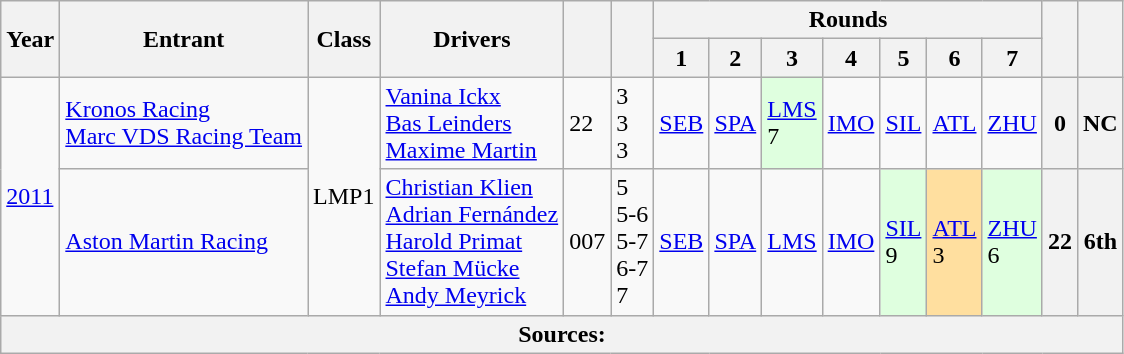<table class="wikitable">
<tr>
<th rowspan="2">Year</th>
<th rowspan="2">Entrant</th>
<th rowspan="2">Class</th>
<th rowspan="2">Drivers</th>
<th rowspan="2"></th>
<th rowspan="2"></th>
<th colspan="7">Rounds</th>
<th rowspan="2"></th>
<th rowspan="2"></th>
</tr>
<tr>
<th>1</th>
<th>2</th>
<th>3</th>
<th>4</th>
<th>5</th>
<th>6</th>
<th>7</th>
</tr>
<tr>
<td rowspan="2"><a href='#'>2011</a></td>
<td> <a href='#'>Kronos Racing</a><br> <a href='#'>Marc VDS Racing Team</a></td>
<td rowspan="2">LMP1</td>
<td> <a href='#'>Vanina Ickx</a><br> <a href='#'>Bas Leinders</a><br> <a href='#'>Maxime Martin</a></td>
<td>22</td>
<td>3<br>3<br>3</td>
<td><a href='#'>SEB</a><br></td>
<td><a href='#'>SPA</a><br></td>
<td style="background:#DFFFDF;"><a href='#'>LMS</a><br>7</td>
<td><a href='#'>IMO</a><br></td>
<td><a href='#'>SIL</a><br></td>
<td><a href='#'>ATL</a><br></td>
<td><a href='#'>ZHU</a><br></td>
<th>0</th>
<th>NC</th>
</tr>
<tr>
<td> <a href='#'>Aston Martin Racing</a></td>
<td> <a href='#'>Christian Klien</a><br> <a href='#'>Adrian Fernández</a><br> <a href='#'>Harold Primat</a><br> <a href='#'>Stefan Mücke</a><br> <a href='#'>Andy Meyrick</a></td>
<td>007</td>
<td>5<br>5-6<br>5-7<br>6-7<br>7</td>
<td><a href='#'>SEB</a><br></td>
<td><a href='#'>SPA</a><br></td>
<td><a href='#'>LMS</a><br></td>
<td><a href='#'>IMO</a><br></td>
<td style="background:#DFFFDF;"><a href='#'>SIL</a><br>9</td>
<td style="background:#FFDF9F;”"><a href='#'>ATL</a><br>3</td>
<td style="background:#DFFFDF;"><a href='#'>ZHU</a><br>6</td>
<th>22</th>
<th>6th</th>
</tr>
<tr>
<th colspan="15">Sources:</th>
</tr>
</table>
